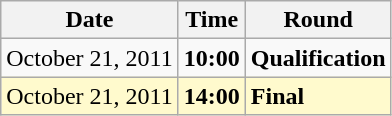<table class="wikitable">
<tr>
<th>Date</th>
<th>Time</th>
<th>Round</th>
</tr>
<tr>
<td>October 21, 2011</td>
<td><strong>10:00</strong></td>
<td><strong>Qualification</strong></td>
</tr>
<tr style=background:lemonchiffon>
<td>October 21, 2011</td>
<td><strong>14:00</strong></td>
<td><strong>Final</strong></td>
</tr>
</table>
